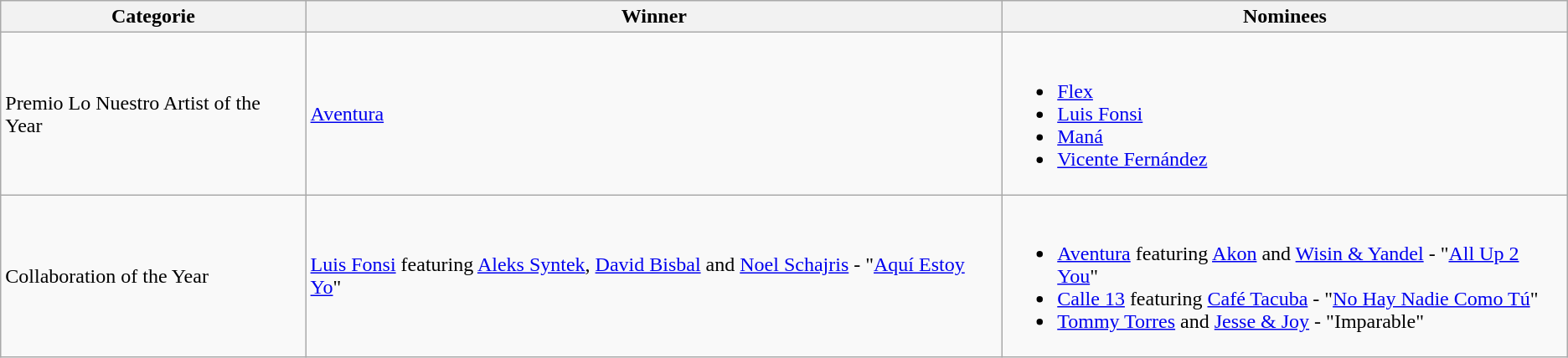<table class="wikitable">
<tr>
<th>Categorie</th>
<th>Winner</th>
<th>Nominees</th>
</tr>
<tr>
<td>Premio Lo Nuestro Artist of the Year</td>
<td><a href='#'>Aventura</a></td>
<td><br><ul><li><a href='#'>Flex</a></li><li><a href='#'>Luis Fonsi</a></li><li><a href='#'>Maná</a></li><li><a href='#'>Vicente Fernández</a></li></ul></td>
</tr>
<tr>
<td>Collaboration of the Year</td>
<td><a href='#'>Luis Fonsi</a> featuring <a href='#'>Aleks Syntek</a>, <a href='#'>David Bisbal</a> and <a href='#'>Noel Schajris</a> - "<a href='#'>Aquí Estoy Yo</a>"</td>
<td><br><ul><li><a href='#'>Aventura</a> featuring <a href='#'>Akon</a> and <a href='#'>Wisin & Yandel</a> - "<a href='#'>All Up 2 You</a>"</li><li><a href='#'>Calle 13</a> featuring <a href='#'>Café Tacuba</a> - "<a href='#'>No Hay Nadie Como Tú</a>"</li><li><a href='#'>Tommy Torres</a> and <a href='#'>Jesse & Joy</a> - "Imparable"</li></ul></td>
</tr>
</table>
